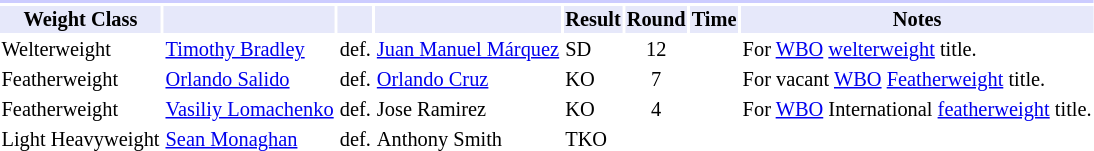<table class="toccolours" style="font-size: 85%;">
<tr>
<th colspan="8" style="background-color: #ccf; color: #000080; text-align: center;"></th>
</tr>
<tr>
<th colspan="1" style="background-color: #E6E8FA; color: #000000; text-align: center;">Weight Class</th>
<th colspan="1" style="background-color: #E6E8FA; color: #000000; text-align: center;"></th>
<th colspan="1" style="background-color: #E6E8FA; color: #000000; text-align: center;"></th>
<th colspan="1" style="background-color: #E6E8FA; color: #000000; text-align: center;"></th>
<th colspan="1" style="background-color: #E6E8FA; color: #000000; text-align: center;">Result</th>
<th colspan="1" style="background-color: #E6E8FA; color: #000000; text-align: center;">Round</th>
<th colspan="1" style="background-color: #E6E8FA; color: #000000; text-align: center;">Time</th>
<th colspan="1" style="background-color: #E6E8FA; color: #000000; text-align: center;">Notes</th>
</tr>
<tr>
<td>Welterweight</td>
<td> <a href='#'>Timothy Bradley</a></td>
<td>def.</td>
<td> <a href='#'>Juan Manuel Márquez</a></td>
<td>SD</td>
<td align=center>12</td>
<td align=center></td>
<td>For <a href='#'>WBO</a> <a href='#'>welterweight</a> title.</td>
</tr>
<tr>
<td>Featherweight</td>
<td> <a href='#'>Orlando Salido</a></td>
<td>def.</td>
<td> <a href='#'>Orlando Cruz</a></td>
<td>KO</td>
<td align=center>7</td>
<td align=center></td>
<td>For vacant <a href='#'>WBO</a> <a href='#'>Featherweight</a> title.</td>
</tr>
<tr>
<td>Featherweight</td>
<td> <a href='#'>Vasiliy Lomachenko</a></td>
<td>def.</td>
<td> Jose Ramirez</td>
<td>KO</td>
<td align=center>4</td>
<td align=center></td>
<td>For <a href='#'>WBO</a> International <a href='#'>featherweight</a> title.</td>
</tr>
<tr>
<td>Light Heavyweight</td>
<td> <a href='#'>Sean Monaghan</a></td>
<td>def.</td>
<td> Anthony Smith</td>
<td>TKO</td>
<td align=center></td>
<td align=center></td>
<td></td>
</tr>
</table>
